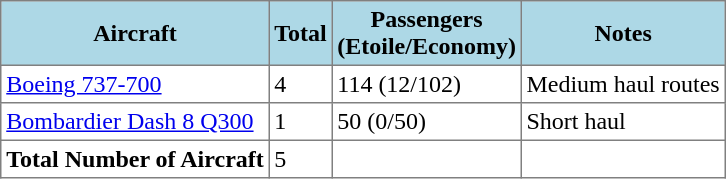<table class="toccolours" border="1" cellpadding="3" style="border-collapse:collapse;margin:auto;">
<tr bgcolor=lightblue>
<th>Aircraft</th>
<th>Total</th>
<th>Passengers<br>(Etoile/Economy)</th>
<th>Notes</th>
</tr>
<tr>
<td><a href='#'>Boeing 737-700</a></td>
<td>4</td>
<td>114 (12/102)</td>
<td>Medium haul routes</td>
</tr>
<tr>
<td><a href='#'>Bombardier Dash 8 Q300</a></td>
<td>1</td>
<td>50 (0/50)</td>
<td>Short haul</td>
</tr>
<tr>
<th>Total Number of Aircraft</th>
<td>5</td>
<td></td>
<td></td>
</tr>
</table>
